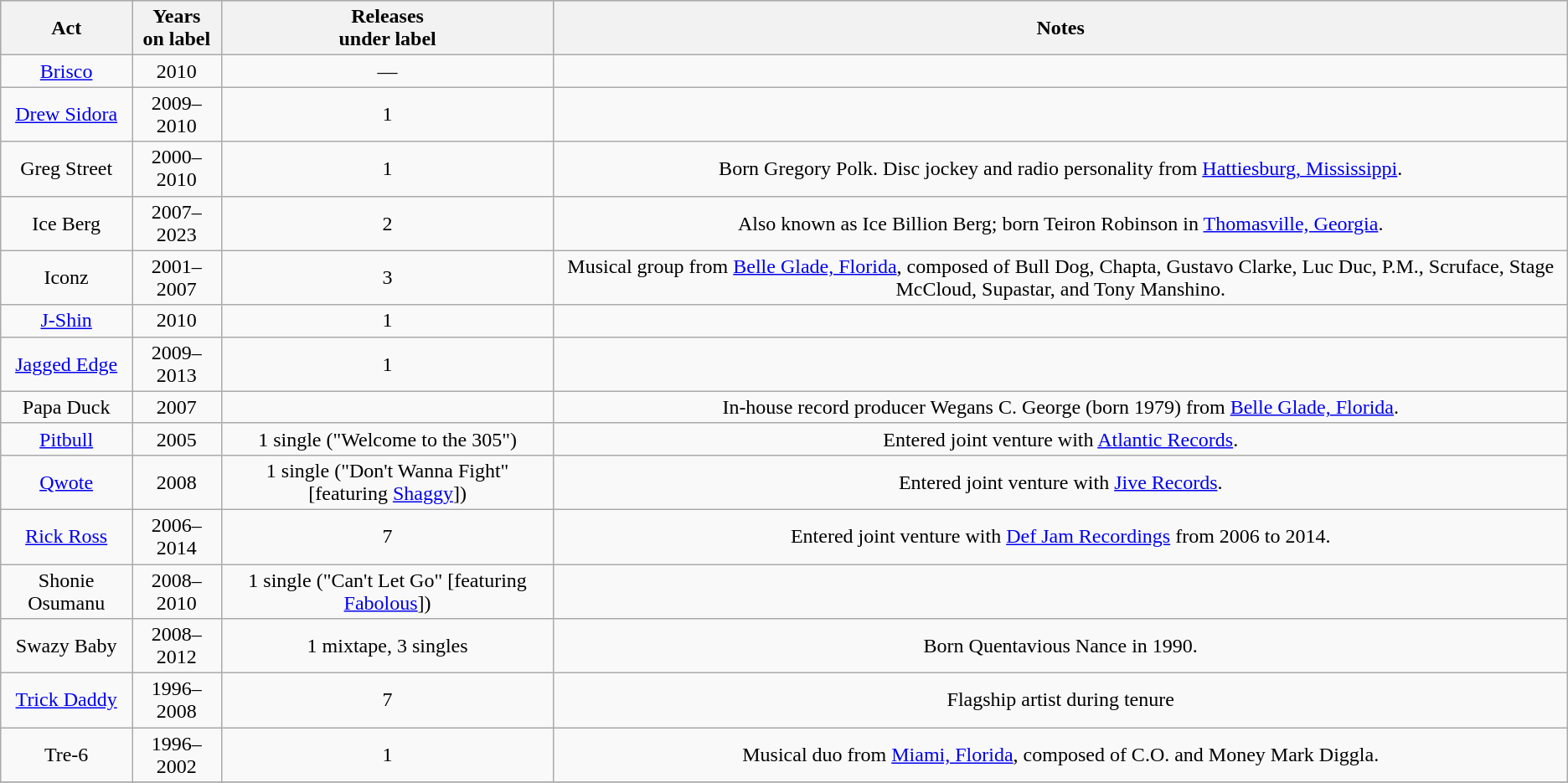<table class="wikitable sortable plainrowheaders" style="text-align:center;">
<tr style="background:#ccc;">
<th>Act</th>
<th>Years <br>on label</th>
<th>Releases <br>under label</th>
<th>Notes</th>
</tr>
<tr>
<td><a href='#'>Brisco</a></td>
<td style="text-align:center;">2010</td>
<td style="text-align:center;">—</td>
<td></td>
</tr>
<tr>
<td><a href='#'>Drew Sidora</a></td>
<td style="text-align:center;">2009–2010</td>
<td style="text-align:center;">1</td>
<td></td>
</tr>
<tr>
<td>Greg Street</td>
<td style="text-align:center;">2000–2010</td>
<td style="text-align:center;">1</td>
<td>Born Gregory Polk. Disc jockey and radio personality from <a href='#'>Hattiesburg, Mississippi</a>.</td>
</tr>
<tr>
<td>Ice Berg</td>
<td style="text-align:center;">2007–2023</td>
<td style="text-align:center;">2</td>
<td>Also known as Ice Billion Berg; born Teiron Robinson in <a href='#'>Thomasville, Georgia</a>.</td>
</tr>
<tr>
<td>Iconz</td>
<td style="text-align:center;">2001–2007</td>
<td style="text-align:center;">3</td>
<td>Musical group from <a href='#'>Belle Glade, Florida</a>, composed of Bull Dog, Chapta, Gustavo Clarke, Luc Duc, P.M., Scruface, Stage McCloud, Supastar, and Tony Manshino.</td>
</tr>
<tr>
<td><a href='#'>J-Shin</a></td>
<td style="text-align:center;">2010</td>
<td style="text-align:center;">1</td>
<td></td>
</tr>
<tr>
<td><a href='#'>Jagged Edge</a></td>
<td style="text-align:center;">2009–2013</td>
<td style="text-align:center;">1</td>
<td></td>
</tr>
<tr>
<td>Papa Duck</td>
<td style="text-align:center;">2007</td>
<td style="text-align:center;"></td>
<td>In-house record producer Wegans C. George (born 1979) from <a href='#'>Belle Glade, Florida</a>.</td>
</tr>
<tr>
<td><a href='#'>Pitbull</a></td>
<td style="text-align:center;">2005</td>
<td style="text-align:center;">1 single ("Welcome to the 305")</td>
<td>Entered joint venture with <a href='#'>Atlantic Records</a>.</td>
</tr>
<tr>
<td><a href='#'>Qwote</a></td>
<td style="text-align:center;">2008</td>
<td style="text-align:center;">1 single ("Don't Wanna Fight" [featuring <a href='#'>Shaggy</a>])</td>
<td>Entered joint venture with <a href='#'>Jive Records</a>.</td>
</tr>
<tr>
<td><a href='#'>Rick Ross</a></td>
<td style="text-align:center;">2006–2014</td>
<td style="text-align:center;">7</td>
<td>Entered joint venture with <a href='#'>Def Jam Recordings</a> from 2006 to 2014.</td>
</tr>
<tr>
<td>Shonie Osumanu</td>
<td style="text-align:center;">2008–2010</td>
<td style="text-align:center;">1 single ("Can't Let Go" [featuring <a href='#'>Fabolous</a>])</td>
<td></td>
</tr>
<tr>
<td>Swazy Baby</td>
<td style="text-align:center;">2008–2012</td>
<td style="text-align:center;">1 mixtape, 3 singles</td>
<td>Born Quentavious Nance in 1990.</td>
</tr>
<tr>
<td><a href='#'>Trick Daddy</a></td>
<td style="text-align:center;">1996–2008</td>
<td style="text-align:center;">7</td>
<td>Flagship artist during tenure</td>
</tr>
<tr>
<td>Tre-6</td>
<td style="text-align:center;">1996–2002</td>
<td style="text-align:center;">1</td>
<td>Musical duo from <a href='#'>Miami, Florida</a>, composed of C.O. and Money Mark Diggla.</td>
</tr>
<tr>
</tr>
</table>
